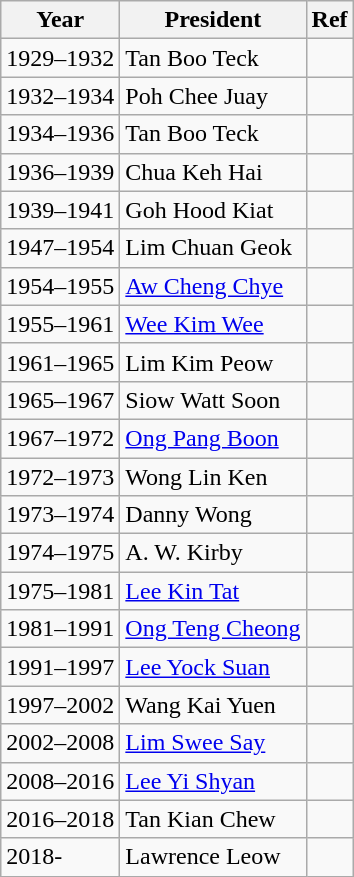<table class="wikitable">
<tr>
<th>Year</th>
<th>President</th>
<th>Ref</th>
</tr>
<tr>
<td>1929–1932</td>
<td>Tan Boo Teck</td>
<td></td>
</tr>
<tr>
<td>1932–1934</td>
<td>Poh Chee Juay</td>
<td></td>
</tr>
<tr>
<td>1934–1936</td>
<td>Tan Boo Teck</td>
<td></td>
</tr>
<tr>
<td>1936–1939</td>
<td>Chua Keh Hai</td>
<td></td>
</tr>
<tr>
<td>1939–1941</td>
<td>Goh Hood Kiat</td>
<td></td>
</tr>
<tr>
<td>1947–1954</td>
<td>Lim Chuan Geok</td>
<td></td>
</tr>
<tr>
<td>1954–1955</td>
<td><a href='#'>Aw Cheng Chye</a></td>
<td></td>
</tr>
<tr>
<td>1955–1961</td>
<td><a href='#'>Wee Kim Wee</a></td>
<td></td>
</tr>
<tr>
<td>1961–1965</td>
<td>Lim Kim Peow</td>
<td></td>
</tr>
<tr>
<td>1965–1967</td>
<td>Siow Watt Soon</td>
<td></td>
</tr>
<tr>
<td>1967–1972</td>
<td><a href='#'>Ong Pang Boon</a></td>
<td></td>
</tr>
<tr>
<td>1972–1973</td>
<td>Wong Lin Ken</td>
<td></td>
</tr>
<tr>
<td>1973–1974</td>
<td>Danny Wong</td>
<td></td>
</tr>
<tr>
<td>1974–1975</td>
<td>A. W. Kirby</td>
<td></td>
</tr>
<tr>
<td>1975–1981</td>
<td><a href='#'>Lee Kin Tat</a></td>
<td></td>
</tr>
<tr>
<td>1981–1991</td>
<td><a href='#'>Ong Teng Cheong</a></td>
<td></td>
</tr>
<tr>
<td>1991–1997</td>
<td><a href='#'>Lee Yock Suan</a></td>
<td></td>
</tr>
<tr>
<td>1997–2002</td>
<td>Wang Kai Yuen</td>
<td></td>
</tr>
<tr>
<td>2002–2008</td>
<td><a href='#'>Lim Swee Say</a></td>
<td></td>
</tr>
<tr>
<td>2008–2016</td>
<td><a href='#'>Lee Yi Shyan</a></td>
<td></td>
</tr>
<tr>
<td>2016–2018</td>
<td>Tan Kian Chew</td>
<td></td>
</tr>
<tr>
<td>2018-</td>
<td>Lawrence Leow</td>
<td></td>
</tr>
</table>
